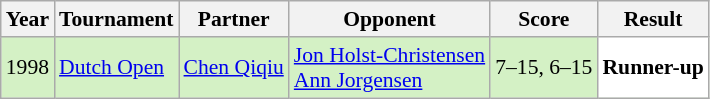<table class="sortable wikitable" style="font-size: 90%;">
<tr>
<th>Year</th>
<th>Tournament</th>
<th>Partner</th>
<th>Opponent</th>
<th>Score</th>
<th>Result</th>
</tr>
<tr style="background:#D4F1C5">
<td align="center">1998</td>
<td align="left"><a href='#'>Dutch Open</a></td>
<td align="left"> <a href='#'>Chen Qiqiu</a></td>
<td align="left"> <a href='#'>Jon Holst-Christensen</a> <br>  <a href='#'>Ann Jorgensen</a></td>
<td align="left">7–15, 6–15</td>
<td style="text-align:left; background:white"> <strong>Runner-up</strong></td>
</tr>
</table>
